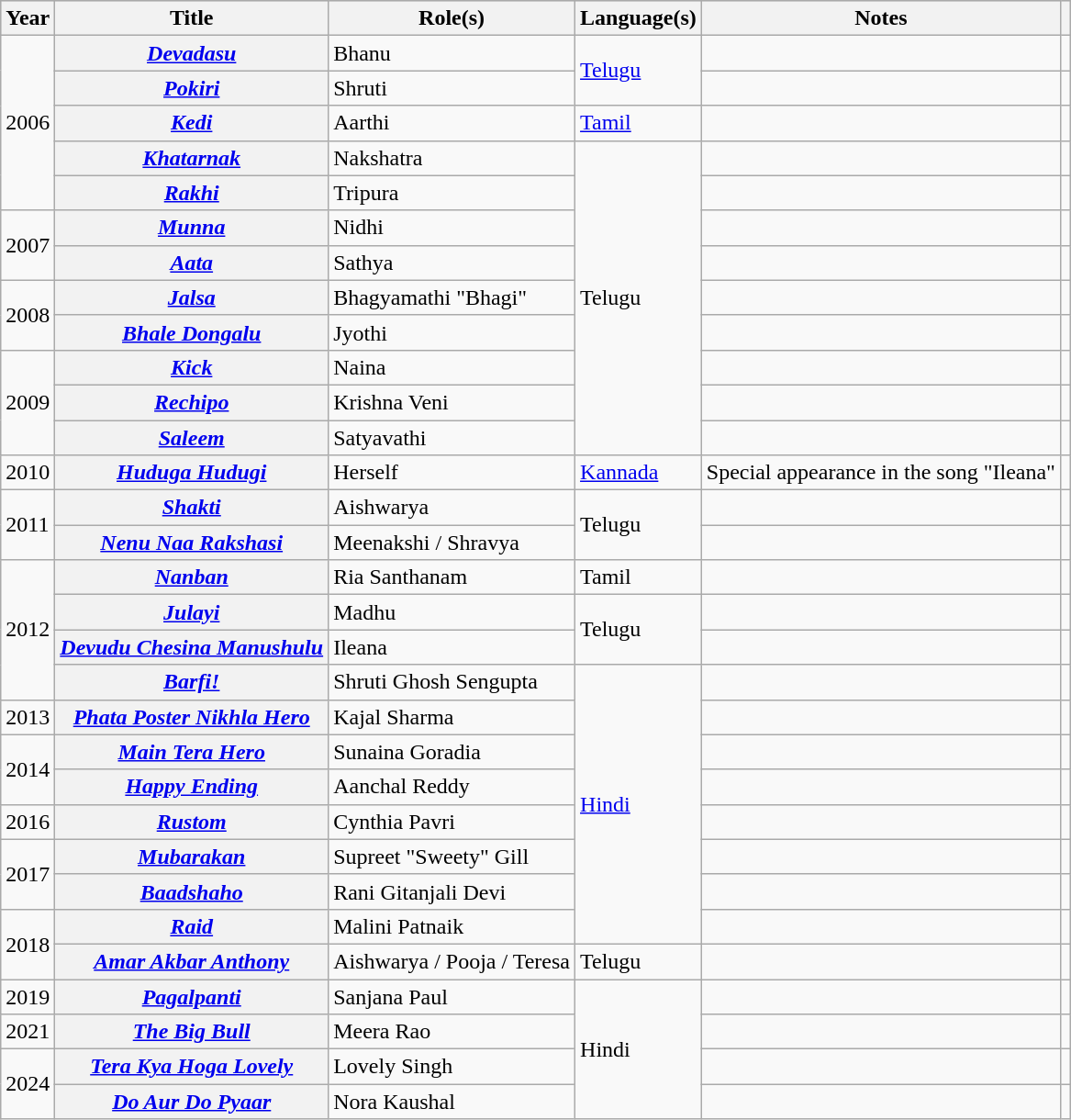<table class="wikitable plainrowheaders sortable">
<tr style="background:#ccc; text-align:center;">
<th scope="col">Year</th>
<th scope="col">Title</th>
<th scope="col">Role(s)</th>
<th scope="col">Language(s)</th>
<th scope="col" class="unsortable">Notes</th>
<th scope="col" class="unsortable"></th>
</tr>
<tr>
<td rowspan="5">2006</td>
<th scope="row"><em><a href='#'>Devadasu</a></em></th>
<td>Bhanu</td>
<td rowspan=2><a href='#'>Telugu</a></td>
<td></td>
<td></td>
</tr>
<tr>
<th scope="row"><em><a href='#'>Pokiri</a></em></th>
<td>Shruti</td>
<td></td>
<td></td>
</tr>
<tr>
<th scope="row"><em><a href='#'>Kedi</a></em></th>
<td>Aarthi</td>
<td><a href='#'>Tamil</a></td>
<td></td>
<td></td>
</tr>
<tr>
<th scope="row"><em><a href='#'>Khatarnak</a></em></th>
<td>Nakshatra</td>
<td rowspan=9>Telugu</td>
<td></td>
<td></td>
</tr>
<tr>
<th scope="row"><em><a href='#'>Rakhi</a></em></th>
<td>Tripura</td>
<td></td>
<td></td>
</tr>
<tr>
<td rowspan="2">2007</td>
<th scope="row"><em><a href='#'>Munna</a></em></th>
<td>Nidhi</td>
<td></td>
<td></td>
</tr>
<tr>
<th scope="row"><em><a href='#'>Aata</a></em></th>
<td>Sathya</td>
<td></td>
<td></td>
</tr>
<tr>
<td rowspan="2">2008</td>
<th scope="row"><em><a href='#'>Jalsa</a></em></th>
<td>Bhagyamathi "Bhagi"</td>
<td></td>
<td></td>
</tr>
<tr>
<th scope="row"><em><a href='#'>Bhale Dongalu</a></em></th>
<td>Jyothi</td>
<td></td>
<td></td>
</tr>
<tr>
<td rowspan="3">2009</td>
<th scope="row"><em><a href='#'>Kick</a></em></th>
<td>Naina</td>
<td></td>
<td></td>
</tr>
<tr>
<th scope="row"><em><a href='#'>Rechipo</a></em></th>
<td>Krishna Veni</td>
<td></td>
<td></td>
</tr>
<tr>
<th scope="row"><em><a href='#'>Saleem</a></em></th>
<td>Satyavathi</td>
<td></td>
<td></td>
</tr>
<tr>
<td>2010</td>
<th scope="row"><em><a href='#'>Huduga Hudugi</a></em></th>
<td>Herself</td>
<td><a href='#'>Kannada</a></td>
<td>Special appearance in the song "Ileana"</td>
<td></td>
</tr>
<tr>
<td rowspan="2">2011</td>
<th scope="row"><em><a href='#'>Shakti</a></em></th>
<td>Aishwarya</td>
<td rowspan=2>Telugu</td>
<td></td>
<td></td>
</tr>
<tr>
<th scope="row"><em><a href='#'>Nenu Naa Rakshasi</a></em></th>
<td>Meenakshi / Shravya</td>
<td></td>
<td></td>
</tr>
<tr>
<td rowspan="4">2012</td>
<th scope="row"><em><a href='#'>Nanban</a></em></th>
<td>Ria Santhanam</td>
<td>Tamil</td>
<td></td>
<td></td>
</tr>
<tr>
<th scope="row"><em><a href='#'>Julayi</a></em></th>
<td>Madhu</td>
<td rowspan=2>Telugu</td>
<td></td>
<td></td>
</tr>
<tr>
<th scope="row"><em><a href='#'>Devudu Chesina Manushulu</a></em></th>
<td>Ileana</td>
<td></td>
<td></td>
</tr>
<tr>
<th scope="row"><em><a href='#'>Barfi!</a></em></th>
<td>Shruti Ghosh Sengupta</td>
<td rowspan=8><a href='#'>Hindi</a></td>
<td></td>
<td></td>
</tr>
<tr>
<td>2013</td>
<th scope="row"><em><a href='#'>Phata Poster Nikhla Hero</a></em></th>
<td>Kajal Sharma</td>
<td></td>
<td></td>
</tr>
<tr>
<td rowspan="2">2014</td>
<th scope="row"><em><a href='#'>Main Tera Hero</a></em></th>
<td>Sunaina Goradia</td>
<td></td>
<td></td>
</tr>
<tr>
<th scope="row"><em><a href='#'>Happy Ending</a></em></th>
<td>Aanchal Reddy</td>
<td></td>
<td></td>
</tr>
<tr>
<td>2016</td>
<th scope="row"><em><a href='#'>Rustom</a></em></th>
<td>Cynthia Pavri</td>
<td></td>
<td></td>
</tr>
<tr>
<td rowspan="2">2017</td>
<th scope="row"><em><a href='#'>Mubarakan</a></em></th>
<td>Supreet "Sweety" Gill</td>
<td></td>
<td></td>
</tr>
<tr>
<th scope="row"><em><a href='#'>Baadshaho</a></em></th>
<td>Rani Gitanjali Devi</td>
<td></td>
<td></td>
</tr>
<tr>
<td rowspan="2">2018</td>
<th scope="row"><em><a href='#'>Raid</a></em></th>
<td>Malini Patnaik</td>
<td></td>
<td></td>
</tr>
<tr>
<th scope="row"><em><a href='#'>Amar Akbar Anthony</a></em></th>
<td>Aishwarya / Pooja / Teresa</td>
<td>Telugu</td>
<td></td>
<td></td>
</tr>
<tr>
<td>2019</td>
<th scope="row"><em><a href='#'>Pagalpanti</a></em></th>
<td>Sanjana Paul</td>
<td rowspan="4">Hindi</td>
<td></td>
<td></td>
</tr>
<tr>
<td>2021</td>
<th scope="row"><em><a href='#'>The Big Bull</a></em></th>
<td>Meera Rao</td>
<td></td>
<td></td>
</tr>
<tr>
<td rowspan="2">2024</td>
<th scope="row"><em><a href='#'>Tera Kya Hoga Lovely</a></em></th>
<td>Lovely Singh</td>
<td></td>
<td></td>
</tr>
<tr>
<th scope="row"><em><a href='#'>Do Aur Do Pyaar</a></em></th>
<td>Nora Kaushal</td>
<td></td>
<td></td>
</tr>
</table>
